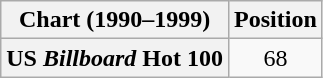<table class="wikitable plainrowheaders" style="text-align:center">
<tr>
<th>Chart (1990–1999)</th>
<th>Position</th>
</tr>
<tr>
<th scope="row">US <em>Billboard</em> Hot 100</th>
<td>68</td>
</tr>
</table>
